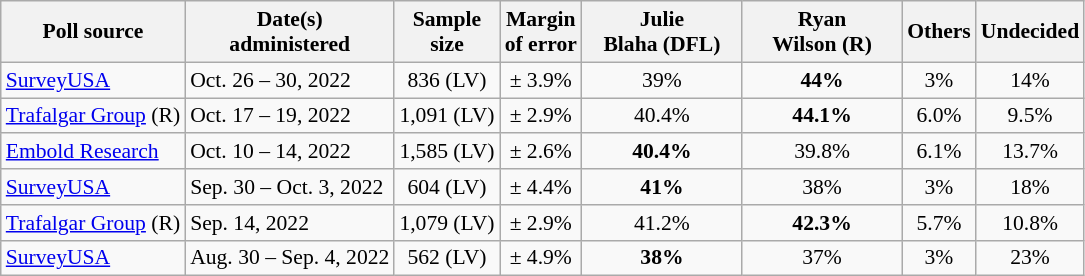<table class="wikitable" style="font-size:90%;text-align:center;">
<tr>
<th>Poll source</th>
<th>Date(s)<br>administered</th>
<th>Sample<br>size</th>
<th>Margin<br>of error</th>
<th style="width:100px;">Julie<br>Blaha (DFL)</th>
<th style="width:100px;">Ryan<br>Wilson (R)</th>
<th>Others</th>
<th>Undecided</th>
</tr>
<tr>
<td style="text-align:left;"><a href='#'>SurveyUSA</a></td>
<td style="text-align:left;">Oct. 26 – 30, 2022</td>
<td>836 (LV)</td>
<td>± 3.9%</td>
<td>39%</td>
<td><strong>44%</strong></td>
<td>3%</td>
<td>14%</td>
</tr>
<tr>
<td style="text-align:left;"><a href='#'>Trafalgar Group</a> (R)</td>
<td style="text-align:left;">Oct. 17 – 19, 2022</td>
<td>1,091 (LV)</td>
<td>± 2.9%</td>
<td>40.4%</td>
<td><strong>44.1%</strong></td>
<td>6.0%</td>
<td>9.5%</td>
</tr>
<tr>
<td style="text-align:left;"><a href='#'>Embold Research</a></td>
<td style="text-align:left;">Oct. 10 – 14, 2022</td>
<td>1,585 (LV)</td>
<td>± 2.6%</td>
<td><strong>40.4%</strong></td>
<td>39.8%</td>
<td>6.1%</td>
<td>13.7%</td>
</tr>
<tr>
<td style="text-align:left;"><a href='#'>SurveyUSA</a></td>
<td style="text-align:left;">Sep. 30 – Oct. 3, 2022</td>
<td>604 (LV)</td>
<td>± 4.4%</td>
<td><strong>41%</strong></td>
<td>38%</td>
<td>3%</td>
<td>18%</td>
</tr>
<tr>
<td style="text-align:left;"><a href='#'>Trafalgar Group</a> (R)</td>
<td style="text-align:left;">Sep. 14, 2022</td>
<td>1,079 (LV)</td>
<td>± 2.9%</td>
<td>41.2%</td>
<td><strong>42.3%</strong></td>
<td>5.7%</td>
<td>10.8%</td>
</tr>
<tr>
<td style="text-align:left;"><a href='#'>SurveyUSA</a></td>
<td style="text-align:left;">Aug. 30 – Sep. 4, 2022</td>
<td>562 (LV)</td>
<td>± 4.9%</td>
<td><strong>38%</strong></td>
<td>37%</td>
<td>3%</td>
<td>23%</td>
</tr>
</table>
